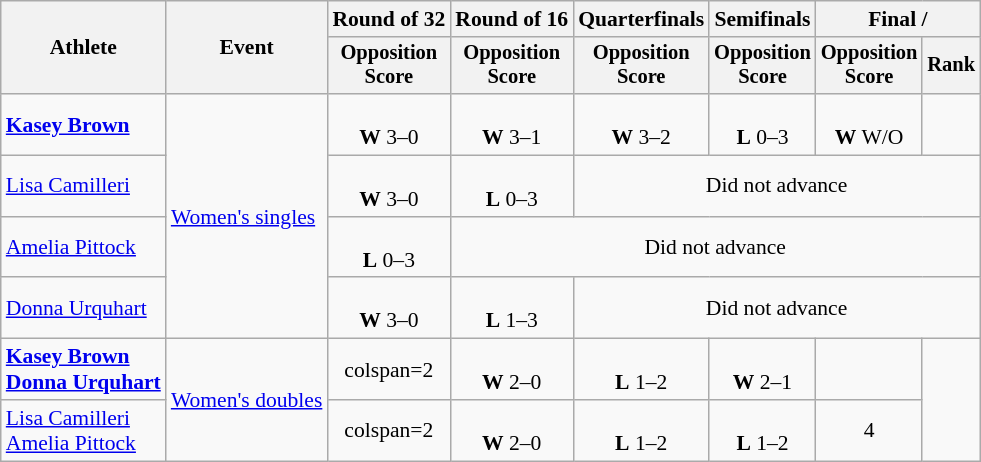<table class=wikitable style="font-size:90%">
<tr>
<th rowspan="2">Athlete</th>
<th rowspan="2">Event</th>
<th>Round of 32</th>
<th>Round of 16</th>
<th>Quarterfinals</th>
<th>Semifinals</th>
<th colspan=2>Final / </th>
</tr>
<tr style="font-size:95%">
<th>Opposition<br>Score</th>
<th>Opposition<br>Score</th>
<th>Opposition<br>Score</th>
<th>Opposition<br>Score</th>
<th>Opposition<br>Score</th>
<th>Rank</th>
</tr>
<tr align=center>
<td align=left><strong><a href='#'>Kasey Brown</a></strong></td>
<td align=left rowspan=4><a href='#'>Women's singles</a></td>
<td><br><strong>W</strong> 3–0</td>
<td><br><strong>W</strong> 3–1</td>
<td><br><strong>W</strong> 3–2</td>
<td><br><strong>L</strong> 0–3</td>
<td><br><strong>W</strong> W/O</td>
<td></td>
</tr>
<tr align=center>
<td align=left><a href='#'>Lisa Camilleri</a></td>
<td><br><strong>W</strong> 3–0</td>
<td><br><strong>L</strong> 0–3</td>
<td colspan=4>Did not advance</td>
</tr>
<tr align=center>
<td align=left><a href='#'>Amelia Pittock</a></td>
<td><br><strong>L</strong> 0–3</td>
<td colspan=5>Did not advance</td>
</tr>
<tr align=center>
<td align=left><a href='#'>Donna Urquhart</a></td>
<td><br><strong>W</strong> 3–0</td>
<td><br><strong>L</strong> 1–3</td>
<td colspan=4>Did not advance</td>
</tr>
<tr align=center>
<td align=left><strong><a href='#'>Kasey Brown</a><br><a href='#'>Donna Urquhart</a></strong></td>
<td align=left rowspan=2><a href='#'>Women's doubles</a></td>
<td>colspan=2 </td>
<td><br><strong>W</strong> 2–0</td>
<td><br><strong>L</strong> 1–2</td>
<td><br><strong>W</strong> 2–1</td>
<td></td>
</tr>
<tr align=center>
<td align=left><a href='#'>Lisa Camilleri</a><br><a href='#'>Amelia Pittock</a></td>
<td>colspan=2 </td>
<td><br><strong>W</strong> 2–0</td>
<td><br><strong>L</strong> 1–2</td>
<td><br><strong>L</strong> 1–2</td>
<td>4</td>
</tr>
</table>
